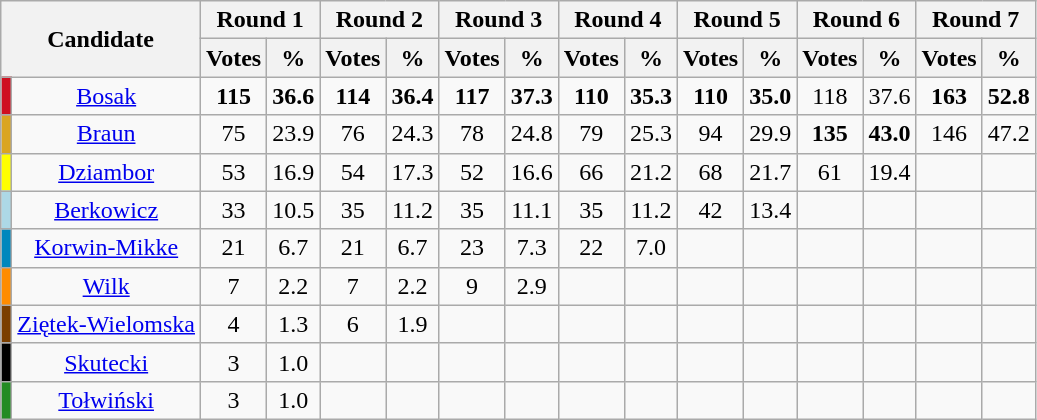<table class="wikitable sortable" style="text-align:center;">
<tr>
<th rowspan=2 colspan=2>Candidate</th>
<th colspan=2>Round 1</th>
<th colspan=2>Round 2</th>
<th colspan=2>Round 3</th>
<th colspan=2>Round 4</th>
<th colspan=2>Round 5</th>
<th colspan=2>Round 6</th>
<th colspan=2>Round 7</th>
</tr>
<tr>
<th>Votes</th>
<th>%</th>
<th>Votes</th>
<th>%</th>
<th>Votes</th>
<th>%</th>
<th>Votes</th>
<th>%</th>
<th>Votes</th>
<th>%</th>
<th>Votes</th>
<th>%</th>
<th>Votes</th>
<th>%</th>
</tr>
<tr>
<td style="background:#CF1020;"></td>
<td><a href='#'>Bosak</a></td>
<td><strong>115</strong></td>
<td><strong>36.6</strong></td>
<td><strong>114</strong></td>
<td><strong>36.4</strong></td>
<td><strong>117</strong></td>
<td><strong>37.3</strong></td>
<td><strong>110</strong></td>
<td><strong>35.3</strong></td>
<td><strong>110</strong></td>
<td><strong>35.0</strong></td>
<td>118</td>
<td>37.6</td>
<td><strong>163</strong></td>
<td><strong>52.8</strong></td>
</tr>
<tr>
<td style="background:#DAA520;"></td>
<td><a href='#'>Braun</a></td>
<td>75</td>
<td>23.9</td>
<td>76</td>
<td>24.3</td>
<td>78</td>
<td>24.8</td>
<td>79</td>
<td>25.3</td>
<td>94</td>
<td>29.9</td>
<td><strong>135</strong></td>
<td><strong>43.0</strong></td>
<td>146</td>
<td>47.2</td>
</tr>
<tr>
<td style="background:#FFFF00;"></td>
<td><a href='#'>Dziambor</a></td>
<td>53</td>
<td>16.9</td>
<td>54</td>
<td>17.3</td>
<td>52</td>
<td>16.6</td>
<td>66</td>
<td>21.2</td>
<td>68</td>
<td>21.7</td>
<td>61</td>
<td>19.4</td>
<td></td>
<td></td>
</tr>
<tr>
<td style="background:#ADD8E6;"></td>
<td><a href='#'>Berkowicz</a></td>
<td>33</td>
<td>10.5</td>
<td>35</td>
<td>11.2</td>
<td>35</td>
<td>11.1</td>
<td>35</td>
<td>11.2</td>
<td>42</td>
<td>13.4</td>
<td></td>
<td></td>
<td></td>
<td></td>
</tr>
<tr>
<td style="background:#0087BD;"></td>
<td><a href='#'>Korwin-Mikke</a></td>
<td>21</td>
<td>6.7</td>
<td>21</td>
<td>6.7</td>
<td>23</td>
<td>7.3</td>
<td>22</td>
<td>7.0</td>
<td></td>
<td></td>
<td></td>
<td></td>
<td></td>
<td></td>
</tr>
<tr>
<td style="background:#FF8C00;"></td>
<td><a href='#'>Wilk</a></td>
<td>7</td>
<td>2.2</td>
<td>7</td>
<td>2.2</td>
<td>9</td>
<td>2.9</td>
<td></td>
<td></td>
<td></td>
<td></td>
<td></td>
<td></td>
<td></td>
<td></td>
</tr>
<tr>
<td style="background:#7B3F00;"></td>
<td><a href='#'>Ziętek-Wielomska</a></td>
<td>4</td>
<td>1.3</td>
<td>6</td>
<td>1.9</td>
<td></td>
<td></td>
<td></td>
<td></td>
<td></td>
<td></td>
<td></td>
<td></td>
<td></td>
<td></td>
</tr>
<tr>
<td style="background:#000000;"></td>
<td><a href='#'>Skutecki</a></td>
<td>3</td>
<td>1.0</td>
<td></td>
<td></td>
<td></td>
<td></td>
<td></td>
<td></td>
<td></td>
<td></td>
<td></td>
<td></td>
<td></td>
<td></td>
</tr>
<tr>
<td style="background:#228B22;"></td>
<td><a href='#'>Tołwiński</a></td>
<td>3</td>
<td>1.0</td>
<td></td>
<td></td>
<td></td>
<td></td>
<td></td>
<td></td>
<td></td>
<td></td>
<td></td>
<td></td>
<td></td>
<td></td>
</tr>
</table>
